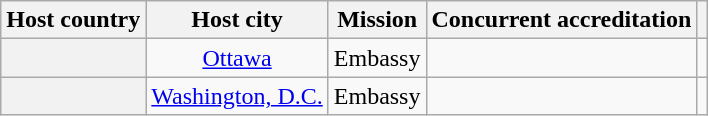<table class="wikitable plainrowheaders" style="text-align:center;">
<tr>
<th scope="col">Host country</th>
<th scope="col">Host city</th>
<th scope="col">Mission</th>
<th scope="col">Concurrent accreditation</th>
<th scope="col"></th>
</tr>
<tr>
<th scope="row"></th>
<td><a href='#'>Ottawa</a></td>
<td>Embassy</td>
<td></td>
<td></td>
</tr>
<tr>
<th scope="row"></th>
<td><a href='#'>Washington, D.C.</a></td>
<td>Embassy</td>
<td></td>
<td></td>
</tr>
</table>
